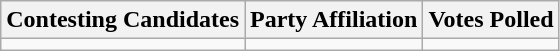<table class="wikitable sortable">
<tr>
<th>Contesting Candidates</th>
<th>Party Affiliation</th>
<th>Votes Polled</th>
</tr>
<tr>
<td></td>
<td></td>
<td></td>
</tr>
</table>
